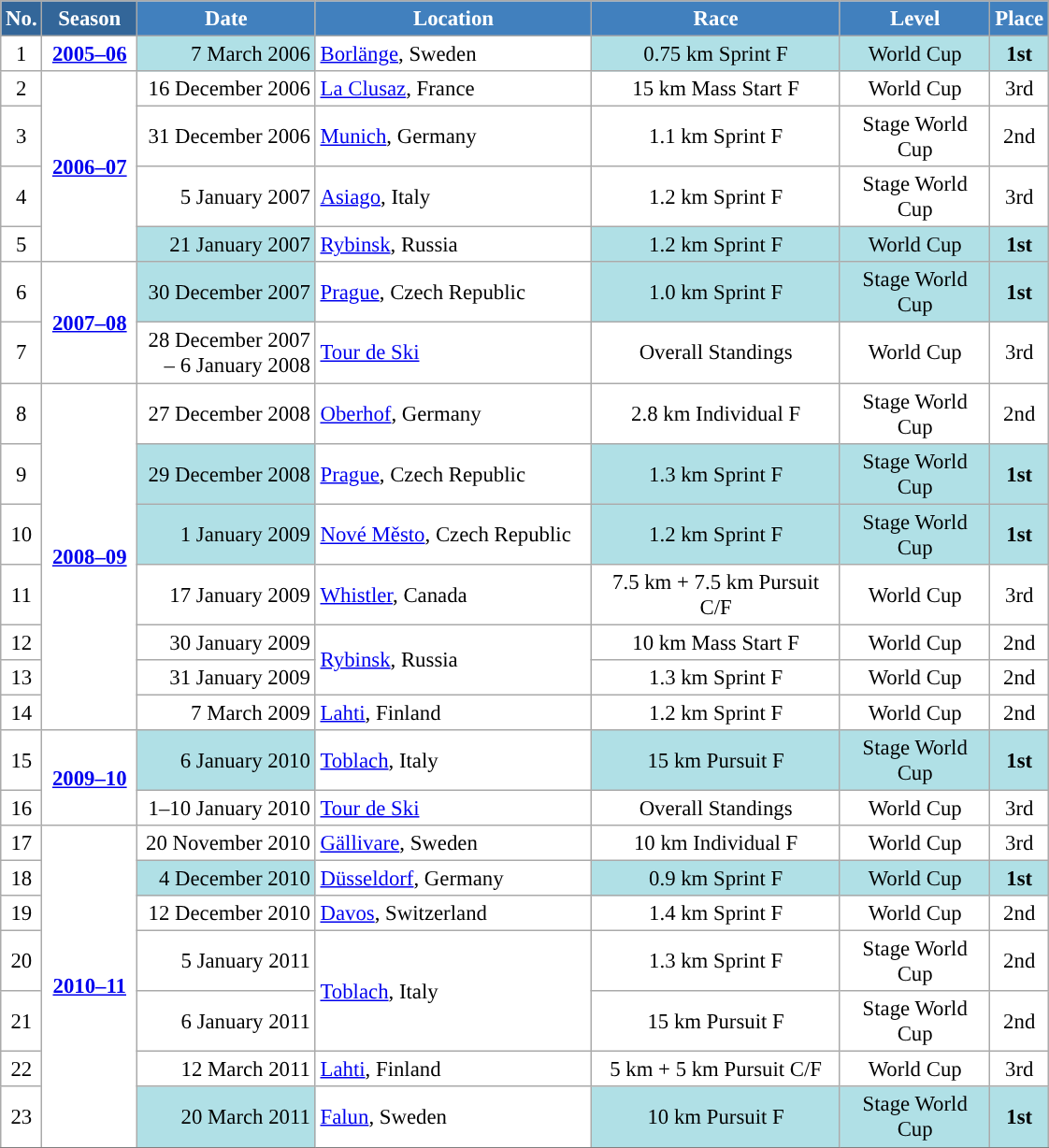<table class="wikitable sortable" style="font-size:95%; text-align:center; border:grey solid 1px; border-collapse:collapse; background:#ffffff;">
<tr style="background:#efefef;">
<th style="background-color:#369; color:white;">No.</th>
<th style="background-color:#369; color:white;">Season</th>
<th style="background-color:#4180be; color:white; width:120px;">Date</th>
<th style="background-color:#4180be; color:white; width:190px;">Location</th>
<th style="background-color:#4180be; color:white; width:170px;">Race</th>
<th style="background-color:#4180be; color:white; width:100px;">Level</th>
<th style="background-color:#4180be; color:white;">Place</th>
</tr>
<tr>
<td align=center>1</td>
<td rowspan=1 align=center><strong><a href='#'>2005–06</a></strong></td>
<td bgcolor="#BOEOE6" align=right>7 March 2006</td>
<td align=left> <a href='#'>Borlänge</a>, Sweden</td>
<td bgcolor="#BOEOE6">0.75 km Sprint F</td>
<td bgcolor="#BOEOE6">World Cup</td>
<td bgcolor="#BOEOE6"><strong>1st</strong></td>
</tr>
<tr>
<td align=center>2</td>
<td rowspan=4 align=center><strong> <a href='#'>2006–07</a> </strong></td>
<td align=right>16 December 2006</td>
<td align=left> <a href='#'>La Clusaz</a>, France</td>
<td>15 km Mass Start F</td>
<td>World Cup</td>
<td>3rd</td>
</tr>
<tr>
<td align=center>3</td>
<td align=right>31 December 2006</td>
<td align=left> <a href='#'>Munich</a>, Germany</td>
<td>1.1 km Sprint F</td>
<td>Stage World Cup</td>
<td>2nd</td>
</tr>
<tr>
<td align=center>4</td>
<td align=right>5 January 2007</td>
<td align=left> <a href='#'>Asiago</a>, Italy</td>
<td>1.2 km Sprint F</td>
<td>Stage World Cup</td>
<td>3rd</td>
</tr>
<tr>
<td align=center>5</td>
<td bgcolor="#BOEOE6" align=right>21 January 2007</td>
<td align=left> <a href='#'>Rybinsk</a>, Russia</td>
<td bgcolor="#BOEOE6">1.2 km Sprint F</td>
<td bgcolor="#BOEOE6">World Cup</td>
<td bgcolor="#BOEOE6"><strong>1st</strong></td>
</tr>
<tr>
<td align=center>6</td>
<td rowspan=2 align=center><strong><a href='#'>2007–08</a></strong></td>
<td bgcolor="#BOEOE6" align=right>30 December 2007</td>
<td align=left> <a href='#'>Prague</a>, Czech Republic</td>
<td bgcolor="#BOEOE6">1.0 km Sprint F</td>
<td bgcolor="#BOEOE6">Stage World Cup</td>
<td bgcolor="#BOEOE6"><strong>1st</strong></td>
</tr>
<tr>
<td align=center>7</td>
<td align=right>28 December 2007<br> – 6 January 2008</td>
<td align=left> <a href='#'>Tour de Ski</a></td>
<td>Overall Standings</td>
<td>World Cup</td>
<td>3rd</td>
</tr>
<tr>
<td align=center>8</td>
<td rowspan=7 align=center><strong> <a href='#'>2008–09</a> </strong></td>
<td align=right>27 December 2008</td>
<td align=left> <a href='#'>Oberhof</a>, Germany</td>
<td>2.8 km Individual F</td>
<td>Stage World Cup</td>
<td>2nd</td>
</tr>
<tr>
<td align=center>9</td>
<td bgcolor="#BOEOE6" align=right>29 December 2008</td>
<td align=left> <a href='#'>Prague</a>, Czech Republic</td>
<td bgcolor="#BOEOE6">1.3 km Sprint F</td>
<td bgcolor="#BOEOE6">Stage World Cup</td>
<td bgcolor="#BOEOE6"><strong>1st</strong></td>
</tr>
<tr>
<td align=center>10</td>
<td bgcolor="#BOEOE6" align=right>1 January 2009</td>
<td align=left> <a href='#'>Nové Město</a>, Czech Republic</td>
<td bgcolor="#BOEOE6">1.2 km Sprint F</td>
<td bgcolor="#BOEOE6">Stage World Cup</td>
<td bgcolor="#BOEOE6"><strong>1st</strong></td>
</tr>
<tr>
<td align=center>11</td>
<td align=right>17 January 2009</td>
<td align=left> <a href='#'>Whistler</a>, Canada</td>
<td>7.5 km + 7.5 km Pursuit C/F</td>
<td>World Cup</td>
<td>3rd</td>
</tr>
<tr>
<td align=center>12</td>
<td align=right>30 January 2009</td>
<td rowspan=2 align=left> <a href='#'>Rybinsk</a>, Russia</td>
<td>10 km Mass Start F</td>
<td>World Cup</td>
<td>2nd</td>
</tr>
<tr>
<td align=center>13</td>
<td align=right>31 January 2009</td>
<td>1.3 km Sprint F</td>
<td>World Cup</td>
<td>2nd</td>
</tr>
<tr>
<td align=center>14</td>
<td align=right>7 March 2009</td>
<td align=left> <a href='#'>Lahti</a>, Finland</td>
<td>1.2 km Sprint F</td>
<td>World Cup</td>
<td>2nd</td>
</tr>
<tr>
<td align=center>15</td>
<td rowspan=2 align=center><strong><a href='#'>2009–10</a></strong></td>
<td bgcolor="#BOEOE6" align=right>6 January 2010</td>
<td align=left> <a href='#'>Toblach</a>, Italy</td>
<td bgcolor="#BOEOE6">15 km Pursuit F</td>
<td bgcolor="#BOEOE6">Stage World Cup</td>
<td bgcolor="#BOEOE6"><strong>1st</strong></td>
</tr>
<tr>
<td align=center>16</td>
<td align=right>1–10 January 2010</td>
<td align=left> <a href='#'>Tour de Ski</a></td>
<td>Overall Standings</td>
<td>World Cup</td>
<td>3rd</td>
</tr>
<tr>
<td align=center>17</td>
<td rowspan=7 align=center><strong> <a href='#'>2010–11</a> </strong></td>
<td align=right>20 November 2010</td>
<td align=left> <a href='#'>Gällivare</a>, Sweden</td>
<td>10 km Individual F</td>
<td>World Cup</td>
<td>3rd</td>
</tr>
<tr>
<td align=center>18</td>
<td bgcolor="#BOEOE6" align=right>4 December 2010</td>
<td align=left> <a href='#'>Düsseldorf</a>, Germany</td>
<td bgcolor="#BOEOE6">0.9 km Sprint F</td>
<td bgcolor="#BOEOE6">World Cup</td>
<td bgcolor="#BOEOE6"><strong>1st</strong></td>
</tr>
<tr>
<td align=center>19</td>
<td align=right>12 December 2010</td>
<td align=left> <a href='#'>Davos</a>, Switzerland</td>
<td>1.4 km Sprint F</td>
<td>World Cup</td>
<td>2nd</td>
</tr>
<tr>
<td align=center>20</td>
<td align=right>5 January 2011</td>
<td rowspan=2 align=left> <a href='#'>Toblach</a>, Italy</td>
<td>1.3 km Sprint F</td>
<td>Stage World Cup</td>
<td>2nd</td>
</tr>
<tr>
<td align=center>21</td>
<td align=right>6 January 2011</td>
<td>15 km Pursuit F</td>
<td>Stage World Cup</td>
<td>2nd</td>
</tr>
<tr>
<td align=center>22</td>
<td align=right>12 March 2011</td>
<td align=left> <a href='#'>Lahti</a>, Finland</td>
<td>5 km + 5 km Pursuit C/F</td>
<td>World Cup</td>
<td>3rd</td>
</tr>
<tr>
<td align=center>23</td>
<td bgcolor="#BOEOE6" align=right>20 March 2011</td>
<td align=left> <a href='#'>Falun</a>, Sweden</td>
<td bgcolor="#BOEOE6">10 km Pursuit F</td>
<td bgcolor="#BOEOE6">Stage World Cup</td>
<td bgcolor="#BOEOE6"><strong>1st</strong></td>
</tr>
<tr>
</tr>
</table>
